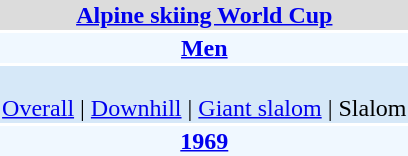<table align="right" class="toccolours" style="margin: 0 0 1em 1em;">
<tr>
<td colspan="2" align=center bgcolor=Gainsboro><strong><a href='#'>Alpine skiing World Cup</a></strong></td>
</tr>
<tr>
<td colspan="2" align=center bgcolor=AliceBlue><strong><a href='#'>Men</a></strong></td>
</tr>
<tr>
<td colspan="2" align=center bgcolor=D6E8F8><br><a href='#'>Overall</a> | 
<a href='#'>Downhill</a> | 
<a href='#'>Giant slalom</a> | 
Slalom</td>
</tr>
<tr>
<td colspan="2" align=center bgcolor=AliceBlue><strong><a href='#'>1969</a></strong></td>
</tr>
</table>
